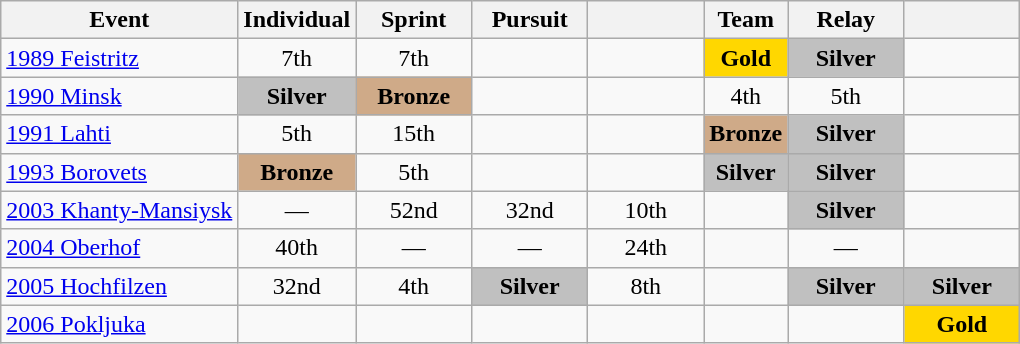<table class="wikitable" style="text-align: center;">
<tr ">
<th>Event</th>
<th style="width:70px;">Individual</th>
<th style="width:70px;">Sprint</th>
<th style="width:70px;">Pursuit</th>
<th style="width:70px;"></th>
<th>Team</th>
<th style="width:70px;">Relay</th>
<th style="width:70px;"></th>
</tr>
<tr>
<td align=left> <a href='#'>1989 Feistritz</a></td>
<td>7th</td>
<td>7th</td>
<td></td>
<td></td>
<td style="background:gold;"><strong>Gold</strong></td>
<td style="background:silver;"><strong>Silver</strong></td>
<td></td>
</tr>
<tr>
<td align=left> <a href='#'>1990 Minsk</a></td>
<td style="background:silver;"><strong>Silver</strong></td>
<td style="background:#cfaa88;"><strong>Bronze</strong></td>
<td></td>
<td></td>
<td>4th</td>
<td>5th</td>
<td></td>
</tr>
<tr>
<td align=left> <a href='#'>1991 Lahti</a></td>
<td>5th</td>
<td>15th</td>
<td></td>
<td></td>
<td style="background:#cfaa88;"><strong>Bronze</strong></td>
<td style="background:silver;"><strong>Silver</strong></td>
<td></td>
</tr>
<tr>
<td align=left> <a href='#'>1993 Borovets</a></td>
<td style="background:#cfaa88;"><strong>Bronze</strong></td>
<td>5th</td>
<td></td>
<td></td>
<td style="background:silver;"><strong>Silver</strong></td>
<td style="background:silver;"><strong>Silver</strong></td>
<td></td>
</tr>
<tr>
<td align=left> <a href='#'>2003 Khanty-Mansiysk</a></td>
<td>—</td>
<td>52nd</td>
<td>32nd</td>
<td>10th</td>
<td></td>
<td style="background:silver;"><strong>Silver</strong></td>
<td></td>
</tr>
<tr>
<td align=left> <a href='#'>2004 Oberhof</a></td>
<td>40th</td>
<td>—</td>
<td>—</td>
<td>24th</td>
<td></td>
<td>—</td>
<td></td>
</tr>
<tr>
<td align=left> <a href='#'>2005 Hochfilzen</a></td>
<td>32nd</td>
<td>4th</td>
<td style="background:silver;"><strong>Silver</strong></td>
<td>8th</td>
<td></td>
<td style="background:silver;"><strong>Silver</strong></td>
<td style="background:silver;"><strong>Silver</strong></td>
</tr>
<tr>
<td align=left> <a href='#'>2006 Pokljuka</a></td>
<td></td>
<td></td>
<td></td>
<td></td>
<td></td>
<td></td>
<td style="background:gold;"><strong>Gold</strong></td>
</tr>
</table>
